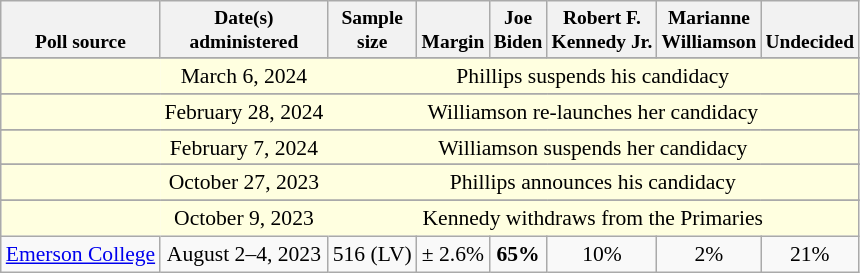<table class="wikitable tpl-blanktable" style="font-size:90%;text-align:center;">
<tr valign=bottom style="font-size:90%;">
<th>Poll source</th>
<th>Date(s)<br>administered</th>
<th>Sample<br>size</th>
<th>Margin<br></th>
<th>Joe<br>Biden</th>
<th>Robert F.<br>Kennedy Jr.</th>
<th>Marianne<br>Williamson</th>
<th>Undecided</th>
</tr>
<tr>
</tr>
<tr style=background:lightyellow>
<td style=border-right-style:hidden></td>
<td style=border-right-style:hidden>March 6, 2024</td>
<td colspan=8>Phillips suspends his candidacy</td>
</tr>
<tr>
</tr>
<tr>
</tr>
<tr style=background:lightyellow>
<td style=border-right-style:hidden></td>
<td style=border-right-style:hidden>February 28, 2024</td>
<td colspan=8>Williamson re-launches her candidacy</td>
</tr>
<tr>
</tr>
<tr style=background:lightyellow>
<td style=border-right-style:hidden></td>
<td style=border-right-style:hidden>February 7, 2024</td>
<td colspan=8>Williamson suspends her candidacy</td>
</tr>
<tr>
</tr>
<tr>
</tr>
<tr style=background:lightyellow>
<td style=border-right-style:hidden></td>
<td style=border-right-style:hidden>October 27, 2023</td>
<td colspan=8>Phillips announces his candidacy</td>
</tr>
<tr>
</tr>
<tr>
</tr>
<tr style=background:lightyellow>
<td style=border-right-style:hidden></td>
<td style=border-right-style:hidden>October 9, 2023</td>
<td colspan=8>Kennedy withdraws from the Primaries</td>
</tr>
<tr>
<td><a href='#'>Emerson College</a></td>
<td>August 2–4, 2023</td>
<td>516 (LV)</td>
<td>± 2.6%</td>
<td><strong>65%</strong></td>
<td>10%</td>
<td>2%</td>
<td>21%</td>
</tr>
</table>
